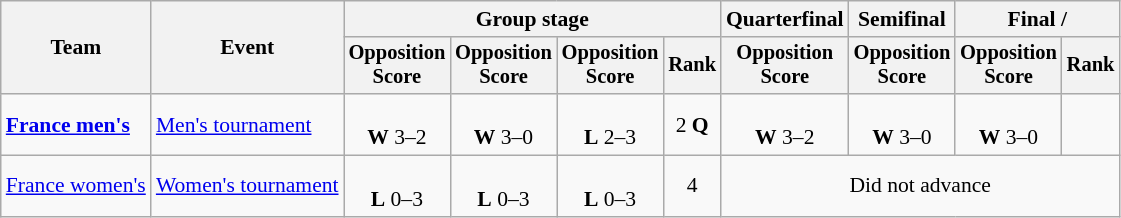<table class="wikitable" style="font-size:90%">
<tr>
<th rowspan=2>Team</th>
<th rowspan=2>Event</th>
<th colspan=4>Group stage</th>
<th>Quarterfinal</th>
<th>Semifinal</th>
<th colspan=2>Final / </th>
</tr>
<tr style="font-size:95%">
<th>Opposition<br>Score</th>
<th>Opposition<br>Score</th>
<th>Opposition<br>Score</th>
<th>Rank</th>
<th>Opposition<br>Score</th>
<th>Opposition<br>Score</th>
<th>Opposition<br>Score</th>
<th>Rank</th>
</tr>
<tr align=center>
<td align=left><strong><a href='#'>France men's</a></strong></td>
<td align=left><a href='#'>Men's tournament</a></td>
<td> <br><strong>W</strong> 3–2</td>
<td> <br><strong>W</strong> 3–0</td>
<td> <br><strong>L</strong> 2–3</td>
<td>2 <strong>Q</strong></td>
<td> <br><strong>W</strong> 3–2</td>
<td> <br><strong>W</strong> 3–0</td>
<td> <br><strong>W</strong> 3–0</td>
<td></td>
</tr>
<tr align=center>
<td align=left><a href='#'>France women's</a></td>
<td align=left><a href='#'>Women's tournament</a></td>
<td> <br><strong>L</strong> 0–3</td>
<td> <br><strong>L</strong> 0–3</td>
<td> <br><strong>L</strong> 0–3</td>
<td>4</td>
<td colspan="4">Did not advance</td>
</tr>
</table>
